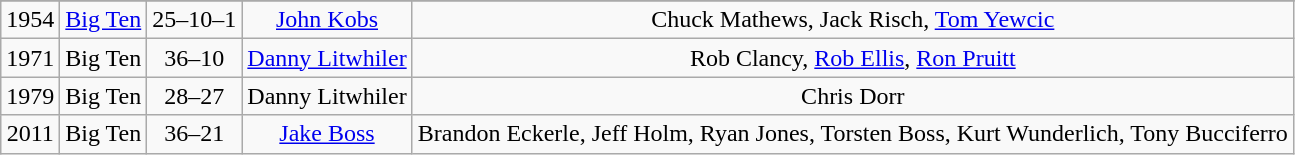<table class="wikitable" style="text-align:center;">
<tr align="center">
</tr>
<tr>
</tr>
<tr>
<td>1954</td>
<td><a href='#'>Big Ten</a></td>
<td>25–10–1</td>
<td><a href='#'>John Kobs</a></td>
<td>Chuck Mathews, Jack Risch, <a href='#'>Tom Yewcic</a></td>
</tr>
<tr>
<td>1971</td>
<td>Big Ten</td>
<td>36–10</td>
<td><a href='#'>Danny Litwhiler</a></td>
<td>Rob Clancy, <a href='#'>Rob Ellis</a>, <a href='#'>Ron Pruitt</a></td>
</tr>
<tr>
<td>1979</td>
<td>Big Ten</td>
<td>28–27</td>
<td>Danny Litwhiler</td>
<td>Chris Dorr</td>
</tr>
<tr>
<td>2011</td>
<td>Big Ten</td>
<td>36–21</td>
<td><a href='#'>Jake Boss</a></td>
<td>Brandon Eckerle, Jeff Holm, Ryan Jones, Torsten Boss, Kurt Wunderlich, Tony Bucciferro</td>
</tr>
</table>
